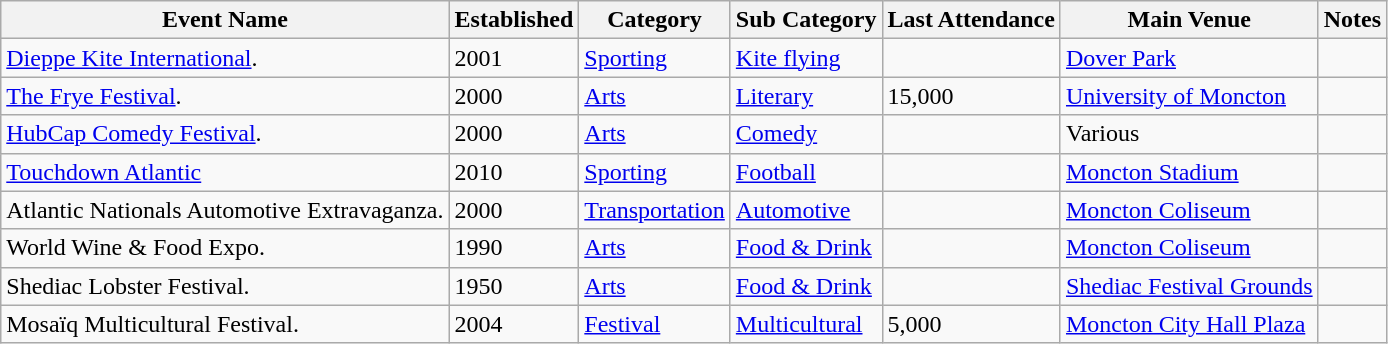<table class="wikitable sortable">
<tr>
<th>Event Name</th>
<th>Established</th>
<th>Category</th>
<th>Sub Category</th>
<th>Last Attendance</th>
<th>Main Venue</th>
<th>Notes</th>
</tr>
<tr>
<td><a href='#'>Dieppe Kite International</a>.</td>
<td>2001</td>
<td><a href='#'>Sporting</a></td>
<td><a href='#'>Kite flying</a></td>
<td></td>
<td><a href='#'>Dover Park</a></td>
<td></td>
</tr>
<tr>
<td><a href='#'>The Frye Festival</a>.</td>
<td>2000</td>
<td><a href='#'>Arts</a></td>
<td><a href='#'>Literary</a></td>
<td>15,000</td>
<td><a href='#'>University of Moncton</a></td>
<td></td>
</tr>
<tr>
<td><a href='#'>HubCap Comedy Festival</a>.</td>
<td>2000</td>
<td><a href='#'>Arts</a></td>
<td><a href='#'>Comedy</a></td>
<td></td>
<td>Various</td>
<td></td>
</tr>
<tr>
<td><a href='#'>Touchdown Atlantic</a></td>
<td>2010</td>
<td><a href='#'>Sporting</a></td>
<td><a href='#'>Football</a></td>
<td></td>
<td><a href='#'>Moncton Stadium</a></td>
<td></td>
</tr>
<tr>
<td>Atlantic Nationals Automotive Extravaganza.</td>
<td>2000</td>
<td><a href='#'>Transportation</a></td>
<td><a href='#'>Automotive</a></td>
<td></td>
<td><a href='#'>Moncton Coliseum</a></td>
<td></td>
</tr>
<tr>
<td>World Wine & Food Expo.</td>
<td>1990</td>
<td><a href='#'>Arts</a></td>
<td><a href='#'>Food & Drink</a></td>
<td></td>
<td><a href='#'>Moncton Coliseum</a></td>
<td></td>
</tr>
<tr>
<td>Shediac Lobster Festival.</td>
<td>1950</td>
<td><a href='#'>Arts</a></td>
<td><a href='#'>Food & Drink</a></td>
<td></td>
<td><a href='#'>Shediac Festival Grounds</a></td>
<td></td>
</tr>
<tr>
<td>Mosaïq Multicultural Festival.</td>
<td>2004</td>
<td><a href='#'>Festival</a></td>
<td><a href='#'>Multicultural</a></td>
<td>5,000</td>
<td><a href='#'>Moncton City Hall Plaza</a></td>
<td></td>
</tr>
</table>
